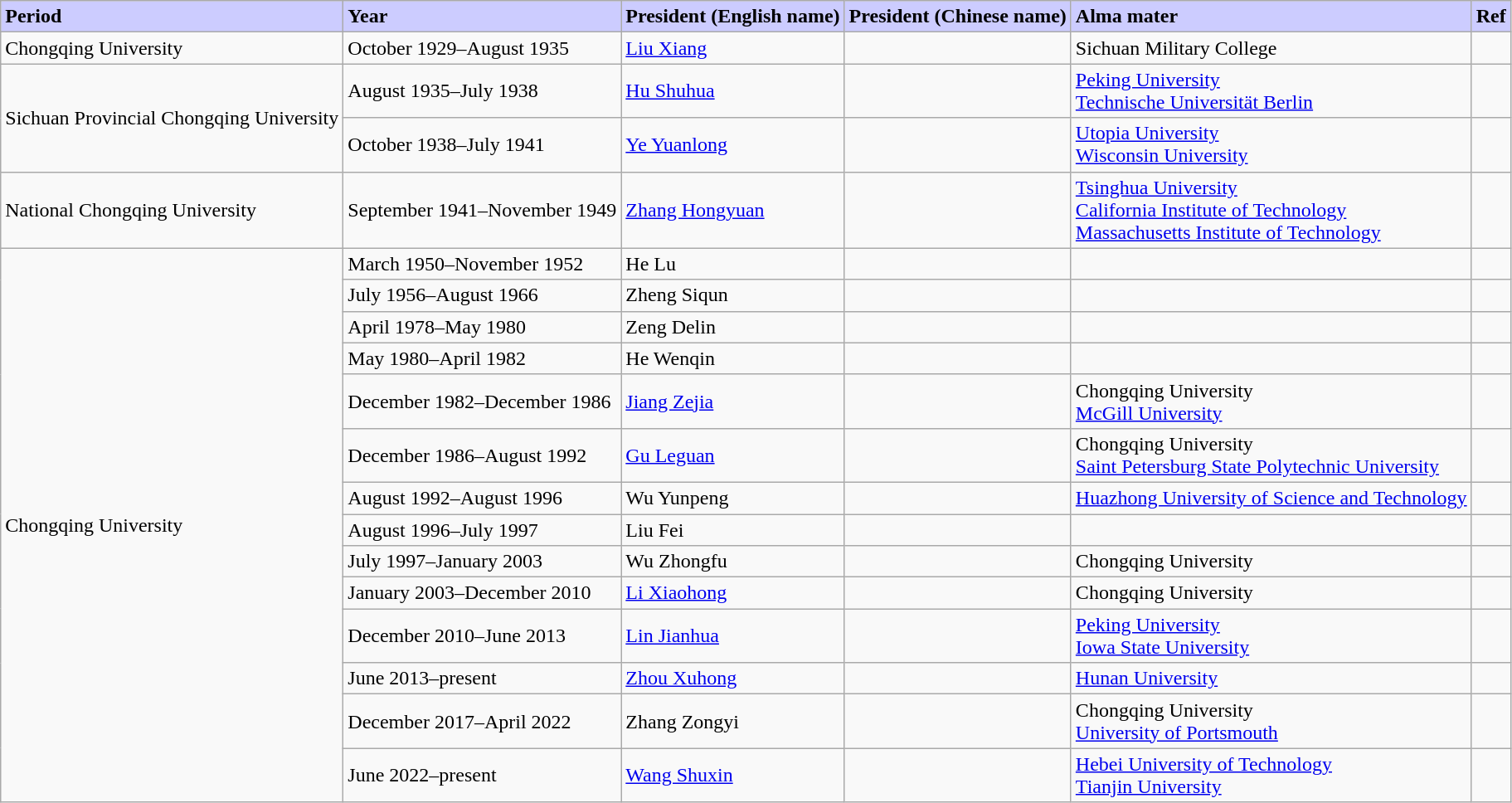<table class="wikitable">
<tr bgcolor="#ccccff">
<td><strong>Period</strong></td>
<td><strong>Year</strong></td>
<td><strong>President (English name)</strong></td>
<td><strong>President (Chinese name)</strong></td>
<td><strong>Alma mater</strong></td>
<td><strong>Ref</strong></td>
</tr>
<tr>
<td>Chongqing University</td>
<td>October 1929–August 1935</td>
<td><a href='#'>Liu Xiang</a></td>
<td></td>
<td>Sichuan Military College</td>
<td></td>
</tr>
<tr>
<td rowspan="2">Sichuan Provincial Chongqing University</td>
<td>August 1935–July 1938</td>
<td><a href='#'>Hu Shuhua</a></td>
<td></td>
<td><a href='#'>Peking University</a><br><a href='#'>Technische Universität Berlin</a></td>
<td></td>
</tr>
<tr>
<td>October 1938–July 1941</td>
<td><a href='#'>Ye Yuanlong</a></td>
<td></td>
<td><a href='#'>Utopia University</a><br><a href='#'>Wisconsin University</a></td>
<td></td>
</tr>
<tr>
<td>National Chongqing University</td>
<td>September 1941–November 1949</td>
<td><a href='#'>Zhang Hongyuan</a></td>
<td></td>
<td><a href='#'>Tsinghua University</a><br><a href='#'>California Institute of Technology</a><br><a href='#'>Massachusetts Institute of Technology</a></td>
<td></td>
</tr>
<tr>
<td rowspan="14">Chongqing University</td>
<td>March 1950–November 1952</td>
<td>He Lu</td>
<td></td>
<td></td>
<td></td>
</tr>
<tr>
<td>July 1956–August 1966</td>
<td>Zheng Siqun</td>
<td></td>
<td></td>
<td></td>
</tr>
<tr>
<td>April 1978–May 1980</td>
<td>Zeng Delin</td>
<td></td>
<td></td>
<td></td>
</tr>
<tr>
<td>May 1980–April 1982</td>
<td>He Wenqin</td>
<td></td>
<td></td>
<td></td>
</tr>
<tr>
<td>December 1982–December 1986</td>
<td><a href='#'>Jiang Zejia</a></td>
<td></td>
<td>Chongqing University<br><a href='#'>McGill University</a></td>
<td></td>
</tr>
<tr>
<td>December 1986–August 1992</td>
<td><a href='#'>Gu Leguan</a></td>
<td></td>
<td>Chongqing University<br><a href='#'>Saint Petersburg State Polytechnic University</a></td>
<td></td>
</tr>
<tr>
<td>August 1992–August 1996</td>
<td>Wu Yunpeng</td>
<td></td>
<td><a href='#'>Huazhong University of Science and Technology</a></td>
<td></td>
</tr>
<tr>
<td>August 1996–July 1997</td>
<td>Liu Fei</td>
<td></td>
<td></td>
<td></td>
</tr>
<tr>
<td>July 1997–January 2003</td>
<td>Wu Zhongfu</td>
<td></td>
<td>Chongqing University</td>
<td></td>
</tr>
<tr>
<td>January 2003–December 2010</td>
<td><a href='#'>Li Xiaohong</a></td>
<td></td>
<td>Chongqing University</td>
<td></td>
</tr>
<tr>
<td>December 2010–June 2013</td>
<td><a href='#'>Lin Jianhua</a></td>
<td></td>
<td><a href='#'>Peking University</a><br><a href='#'>Iowa State University</a></td>
<td></td>
</tr>
<tr>
<td>June 2013–present</td>
<td><a href='#'>Zhou Xuhong</a></td>
<td></td>
<td><a href='#'>Hunan University</a></td>
<td></td>
</tr>
<tr>
<td>December 2017–April 2022</td>
<td>Zhang Zongyi</td>
<td></td>
<td>Chongqing University<br><a href='#'>University of Portsmouth</a></td>
<td></td>
</tr>
<tr>
<td>June 2022–present</td>
<td><a href='#'>Wang Shuxin</a></td>
<td></td>
<td><a href='#'>Hebei University of Technology</a><br><a href='#'>Tianjin University</a></td>
<td></td>
</tr>
</table>
